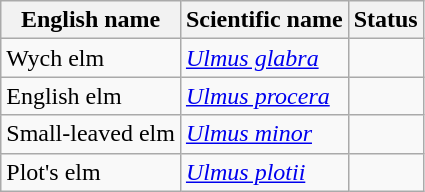<table class="wikitable" |>
<tr>
<th>English name</th>
<th>Scientific name</th>
<th>Status</th>
</tr>
<tr>
<td>Wych elm</td>
<td><em><a href='#'>Ulmus glabra</a></em></td>
<td></td>
</tr>
<tr>
<td>English elm</td>
<td><em><a href='#'>Ulmus procera</a></em></td>
<td></td>
</tr>
<tr>
<td>Small-leaved elm</td>
<td><em><a href='#'>Ulmus minor</a></em></td>
<td></td>
</tr>
<tr>
<td>Plot's elm</td>
<td><em><a href='#'>Ulmus plotii</a></em></td>
<td></td>
</tr>
</table>
